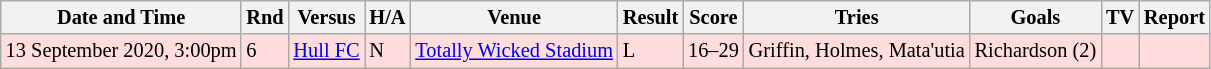<table class="wikitable" style="font-size:85%;">
<tr>
<th>Date and Time</th>
<th>Rnd</th>
<th>Versus</th>
<th>H/A</th>
<th>Venue</th>
<th>Result</th>
<th>Score</th>
<th>Tries</th>
<th>Goals</th>
<th>TV</th>
<th>Report</th>
</tr>
<tr style="background:#ffdddd;" width=20 | >
<td>13 September 2020, 3:00pm</td>
<td>6</td>
<td> <a href='#'>Hull FC</a></td>
<td>N</td>
<td><a href='#'>Totally Wicked Stadium</a></td>
<td>L</td>
<td>16–29</td>
<td>Griffin, Holmes, Mata'utia</td>
<td>Richardson (2)</td>
<td></td>
<td></td>
</tr>
</table>
